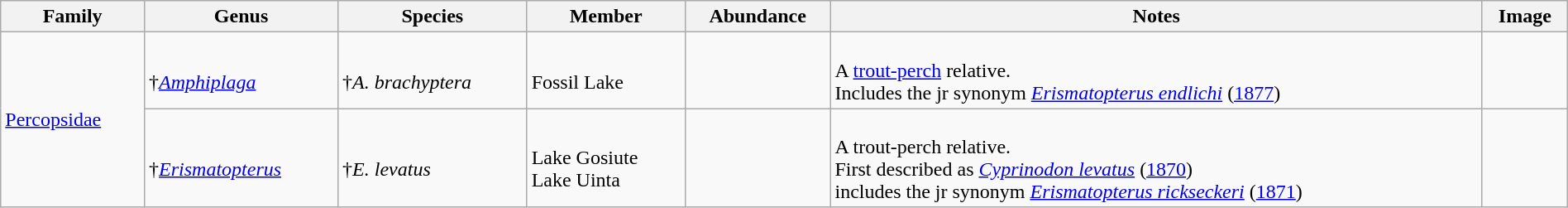<table class="wikitable" style="margin:auto;width:100%;">
<tr>
<th>Family</th>
<th>Genus</th>
<th>Species</th>
<th>Member</th>
<th>Abundance</th>
<th>Notes</th>
<th>Image</th>
</tr>
<tr>
<td rowspan=2><a href='#'>Percopsidae</a></td>
<td><br>†<em><a href='#'>Amphiplaga</a></em></td>
<td><br>†<em>A. brachyptera</em> </td>
<td><br>Fossil Lake</td>
<td></td>
<td><br>A <a href='#'>trout-perch</a> relative.<br> Includes the jr synonym <em><a href='#'>Erismatopterus endlichi</a></em> (<a href='#'>1877</a>)</td>
<td><br></td>
</tr>
<tr>
<td><br>†<em><a href='#'>Erismatopterus</a></em></td>
<td><br>†<em>E. levatus</em> </td>
<td><br>Lake Gosiute<br>
Lake Uinta</td>
<td></td>
<td><br>A trout-perch relative.<br>First described as <em><a href='#'>Cyprinodon levatus</a></em> (<a href='#'>1870</a>)<br>includes the jr synonym <em><a href='#'>Erismatopterus rickseckeri</a></em> (<a href='#'>1871</a>)</td>
<td><br></td>
</tr>
</table>
